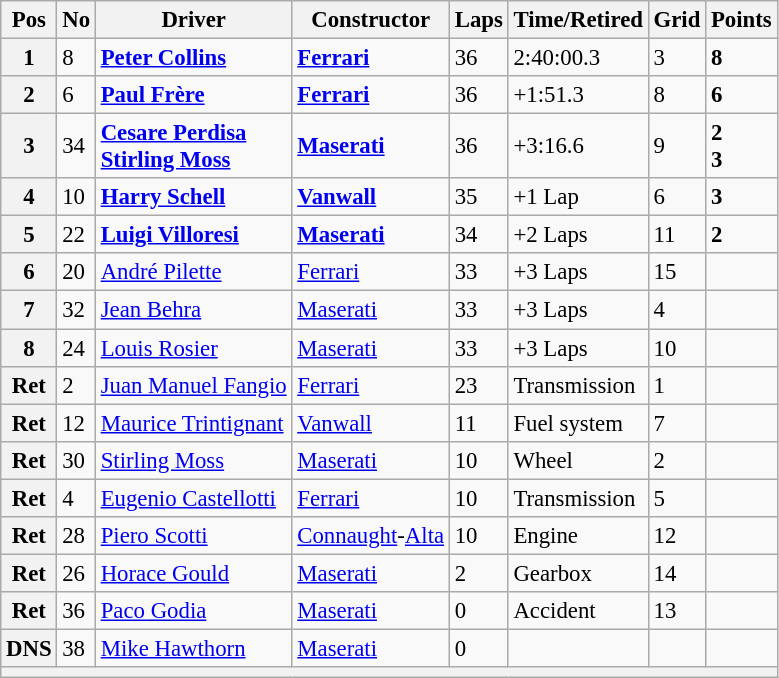<table class="wikitable" style="font-size: 95%;">
<tr>
<th>Pos</th>
<th>No</th>
<th>Driver</th>
<th>Constructor</th>
<th>Laps</th>
<th>Time/Retired</th>
<th>Grid</th>
<th>Points</th>
</tr>
<tr>
<th>1</th>
<td>8</td>
<td> <strong><a href='#'>Peter Collins</a></strong></td>
<td><strong><a href='#'>Ferrari</a></strong></td>
<td>36</td>
<td>2:40:00.3</td>
<td>3</td>
<td><strong>8</strong></td>
</tr>
<tr>
<th>2</th>
<td>6</td>
<td> <strong><a href='#'>Paul Frère</a></strong></td>
<td><strong><a href='#'>Ferrari</a></strong></td>
<td>36</td>
<td>+1:51.3</td>
<td>8</td>
<td><strong>6</strong></td>
</tr>
<tr>
<th>3</th>
<td>34</td>
<td> <strong><a href='#'>Cesare Perdisa</a></strong><br> <strong><a href='#'>Stirling Moss</a></strong></td>
<td><strong><a href='#'>Maserati</a></strong></td>
<td>36</td>
<td>+3:16.6</td>
<td>9</td>
<td><strong>2</strong><br><strong>3</strong></td>
</tr>
<tr>
<th>4</th>
<td>10</td>
<td> <strong><a href='#'>Harry Schell</a></strong></td>
<td><strong><a href='#'>Vanwall</a></strong></td>
<td>35</td>
<td>+1 Lap</td>
<td>6</td>
<td><strong>3</strong></td>
</tr>
<tr>
<th>5</th>
<td>22</td>
<td> <strong><a href='#'>Luigi Villoresi</a></strong></td>
<td><strong><a href='#'>Maserati</a></strong></td>
<td>34</td>
<td>+2 Laps</td>
<td>11</td>
<td><strong>2</strong></td>
</tr>
<tr>
<th>6</th>
<td>20</td>
<td> <a href='#'>André Pilette</a></td>
<td><a href='#'>Ferrari</a></td>
<td>33</td>
<td>+3 Laps</td>
<td>15</td>
<td></td>
</tr>
<tr>
<th>7</th>
<td>32</td>
<td> <a href='#'>Jean Behra</a></td>
<td><a href='#'>Maserati</a></td>
<td>33</td>
<td>+3 Laps</td>
<td>4</td>
<td></td>
</tr>
<tr>
<th>8</th>
<td>24</td>
<td> <a href='#'>Louis Rosier</a></td>
<td><a href='#'>Maserati</a></td>
<td>33</td>
<td>+3 Laps</td>
<td>10</td>
<td></td>
</tr>
<tr>
<th>Ret</th>
<td>2</td>
<td> <a href='#'>Juan Manuel Fangio</a></td>
<td><a href='#'>Ferrari</a></td>
<td>23</td>
<td>Transmission</td>
<td>1</td>
<td></td>
</tr>
<tr>
<th>Ret</th>
<td>12</td>
<td> <a href='#'>Maurice Trintignant</a></td>
<td><a href='#'>Vanwall</a></td>
<td>11</td>
<td>Fuel system</td>
<td>7</td>
<td></td>
</tr>
<tr>
<th>Ret</th>
<td>30</td>
<td> <a href='#'>Stirling Moss</a></td>
<td><a href='#'>Maserati</a></td>
<td>10</td>
<td>Wheel</td>
<td>2</td>
<td></td>
</tr>
<tr>
<th>Ret</th>
<td>4</td>
<td> <a href='#'>Eugenio Castellotti</a></td>
<td><a href='#'>Ferrari</a></td>
<td>10</td>
<td>Transmission</td>
<td>5</td>
<td></td>
</tr>
<tr>
<th>Ret</th>
<td>28</td>
<td> <a href='#'>Piero Scotti</a></td>
<td><a href='#'>Connaught</a>-<a href='#'>Alta</a></td>
<td>10</td>
<td>Engine</td>
<td>12</td>
<td></td>
</tr>
<tr>
<th>Ret</th>
<td>26</td>
<td> <a href='#'>Horace Gould</a></td>
<td><a href='#'>Maserati</a></td>
<td>2</td>
<td>Gearbox</td>
<td>14</td>
<td></td>
</tr>
<tr>
<th>Ret</th>
<td>36</td>
<td> <a href='#'>Paco Godia</a></td>
<td><a href='#'>Maserati</a></td>
<td>0</td>
<td>Accident</td>
<td>13</td>
<td></td>
</tr>
<tr>
<th>DNS</th>
<td>38</td>
<td> <a href='#'>Mike Hawthorn</a></td>
<td><a href='#'>Maserati</a></td>
<td>0</td>
<td></td>
<td></td>
<td></td>
</tr>
<tr>
<th colspan="8"></th>
</tr>
</table>
